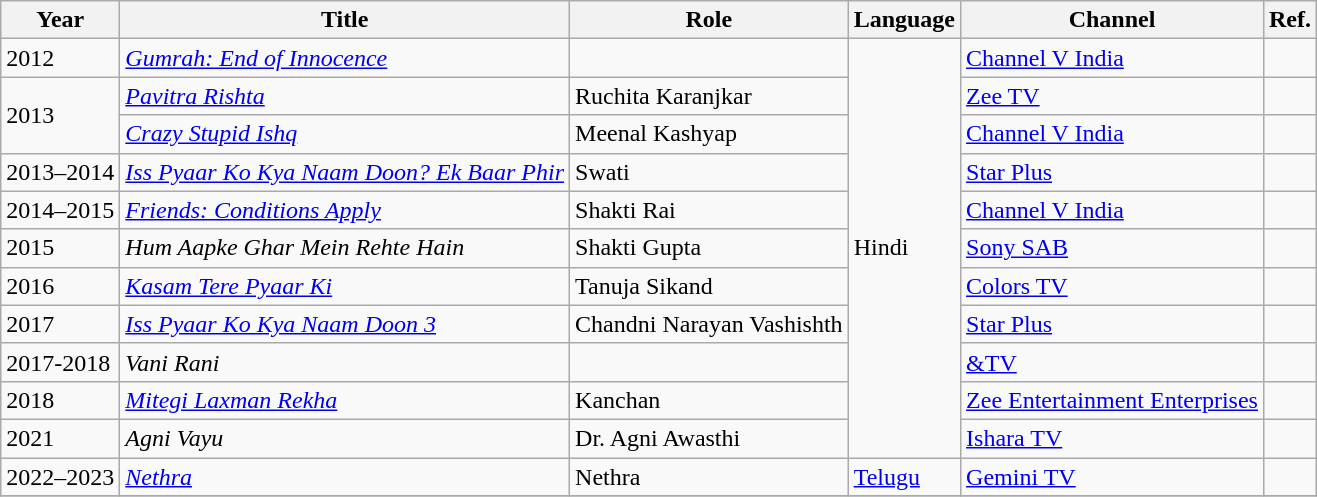<table class="wikitable sortable">
<tr>
<th>Year</th>
<th>Title</th>
<th>Role</th>
<th>Language</th>
<th>Channel</th>
<th>Ref.</th>
</tr>
<tr>
<td>2012</td>
<td><em><a href='#'>Gumrah: End of Innocence</a></em></td>
<td></td>
<td rowspan="11">Hindi</td>
<td><a href='#'>Channel V India</a></td>
<td></td>
</tr>
<tr>
<td rowspan="2">2013</td>
<td><em><a href='#'>Pavitra Rishta</a></em></td>
<td>Ruchita Karanjkar</td>
<td><a href='#'>Zee TV</a></td>
<td></td>
</tr>
<tr>
<td><em><a href='#'>Crazy Stupid Ishq</a></em></td>
<td>Meenal Kashyap</td>
<td><a href='#'>Channel V India</a></td>
<td></td>
</tr>
<tr>
<td>2013–2014</td>
<td><em><a href='#'>Iss Pyaar Ko Kya Naam Doon? Ek Baar Phir</a></em></td>
<td>Swati</td>
<td><a href='#'>Star Plus</a></td>
<td></td>
</tr>
<tr>
<td>2014–2015</td>
<td><em><a href='#'>Friends: Conditions Apply</a></em></td>
<td>Shakti Rai</td>
<td><a href='#'>Channel V India</a></td>
<td></td>
</tr>
<tr>
<td>2015</td>
<td><em>Hum Aapke Ghar Mein Rehte Hain</em></td>
<td>Shakti Gupta</td>
<td><a href='#'>Sony SAB</a></td>
<td></td>
</tr>
<tr>
<td>2016</td>
<td><em><a href='#'>Kasam Tere Pyaar Ki</a></em></td>
<td>Tanuja Sikand</td>
<td><a href='#'>Colors TV</a></td>
<td></td>
</tr>
<tr>
<td>2017</td>
<td><em><a href='#'>Iss Pyaar Ko Kya Naam Doon 3</a></em></td>
<td>Chandni Narayan Vashishth</td>
<td><a href='#'>Star Plus</a></td>
<td></td>
</tr>
<tr>
<td>2017-2018</td>
<td><em>Vani Rani</em></td>
<td></td>
<td><a href='#'>&TV</a></td>
<td></td>
</tr>
<tr>
<td>2018</td>
<td><em><a href='#'>Mitegi Laxman Rekha</a></em></td>
<td>Kanchan</td>
<td><a href='#'>Zee Entertainment Enterprises</a></td>
<td></td>
</tr>
<tr>
<td>2021</td>
<td><em>Agni Vayu</em></td>
<td>Dr. Agni Awasthi</td>
<td><a href='#'>Ishara TV</a></td>
<td></td>
</tr>
<tr>
<td>2022–2023</td>
<td><em><a href='#'> Nethra</a></em></td>
<td>Nethra</td>
<td><a href='#'>Telugu</a></td>
<td><a href='#'>Gemini TV</a></td>
<td></td>
</tr>
<tr>
</tr>
</table>
